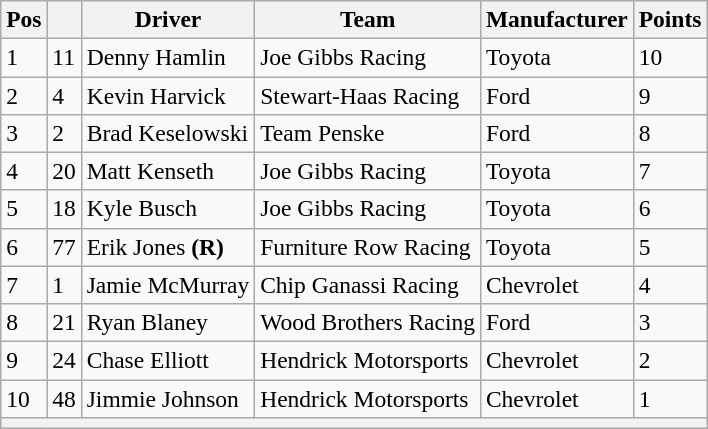<table class="wikitable" style="font-size:98%">
<tr>
<th>Pos</th>
<th></th>
<th>Driver</th>
<th>Team</th>
<th>Manufacturer</th>
<th>Points</th>
</tr>
<tr>
<td>1</td>
<td>11</td>
<td>Denny Hamlin</td>
<td>Joe Gibbs Racing</td>
<td>Toyota</td>
<td>10</td>
</tr>
<tr>
<td>2</td>
<td>4</td>
<td>Kevin Harvick</td>
<td>Stewart-Haas Racing</td>
<td>Ford</td>
<td>9</td>
</tr>
<tr>
<td>3</td>
<td>2</td>
<td>Brad Keselowski</td>
<td>Team Penske</td>
<td>Ford</td>
<td>8</td>
</tr>
<tr>
<td>4</td>
<td>20</td>
<td>Matt Kenseth</td>
<td>Joe Gibbs Racing</td>
<td>Toyota</td>
<td>7</td>
</tr>
<tr>
<td>5</td>
<td>18</td>
<td>Kyle Busch</td>
<td>Joe Gibbs Racing</td>
<td>Toyota</td>
<td>6</td>
</tr>
<tr>
<td>6</td>
<td>77</td>
<td>Erik Jones <strong>(R)</strong></td>
<td>Furniture Row Racing</td>
<td>Toyota</td>
<td>5</td>
</tr>
<tr>
<td>7</td>
<td>1</td>
<td>Jamie McMurray</td>
<td>Chip Ganassi Racing</td>
<td>Chevrolet</td>
<td>4</td>
</tr>
<tr>
<td>8</td>
<td>21</td>
<td>Ryan Blaney</td>
<td>Wood Brothers Racing</td>
<td>Ford</td>
<td>3</td>
</tr>
<tr>
<td>9</td>
<td>24</td>
<td>Chase Elliott</td>
<td>Hendrick Motorsports</td>
<td>Chevrolet</td>
<td>2</td>
</tr>
<tr>
<td>10</td>
<td>48</td>
<td>Jimmie Johnson</td>
<td>Hendrick Motorsports</td>
<td>Chevrolet</td>
<td>1</td>
</tr>
<tr>
<th colspan="6"></th>
</tr>
</table>
